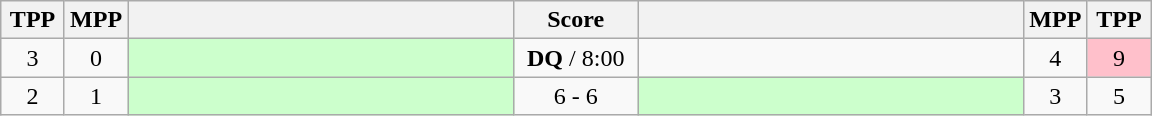<table class="wikitable" style="text-align: center;" |>
<tr>
<th width="35">TPP</th>
<th width="35">MPP</th>
<th width="250"></th>
<th width="75">Score</th>
<th width="250"></th>
<th width="35">MPP</th>
<th width="35">TPP</th>
</tr>
<tr>
<td>3</td>
<td>0</td>
<td style="text-align:left;" bgcolor="ccffcc"><strong></strong></td>
<td><strong>DQ</strong> / 8:00</td>
<td style="text-align:left;"></td>
<td>4</td>
<td bgcolor=pink>9</td>
</tr>
<tr>
<td>2</td>
<td>1</td>
<td style="text-align:left;" bgcolor="ccffcc"><strong></strong></td>
<td>6 - 6</td>
<td style="text-align:left;" bgcolor="ccffcc"></td>
<td>3</td>
<td>5</td>
</tr>
</table>
